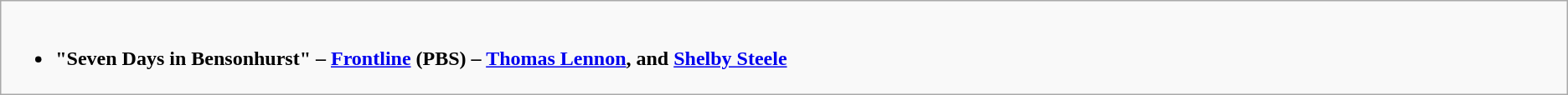<table class="wikitable">
<tr>
<td valign="top" width="50%"><br><ul><li><strong>"Seven Days in Bensonhurst" – <a href='#'>Frontline</a> (PBS) – <a href='#'>Thomas Lennon</a>, and <a href='#'>Shelby Steele</a></strong></li></ul></td>
</tr>
</table>
